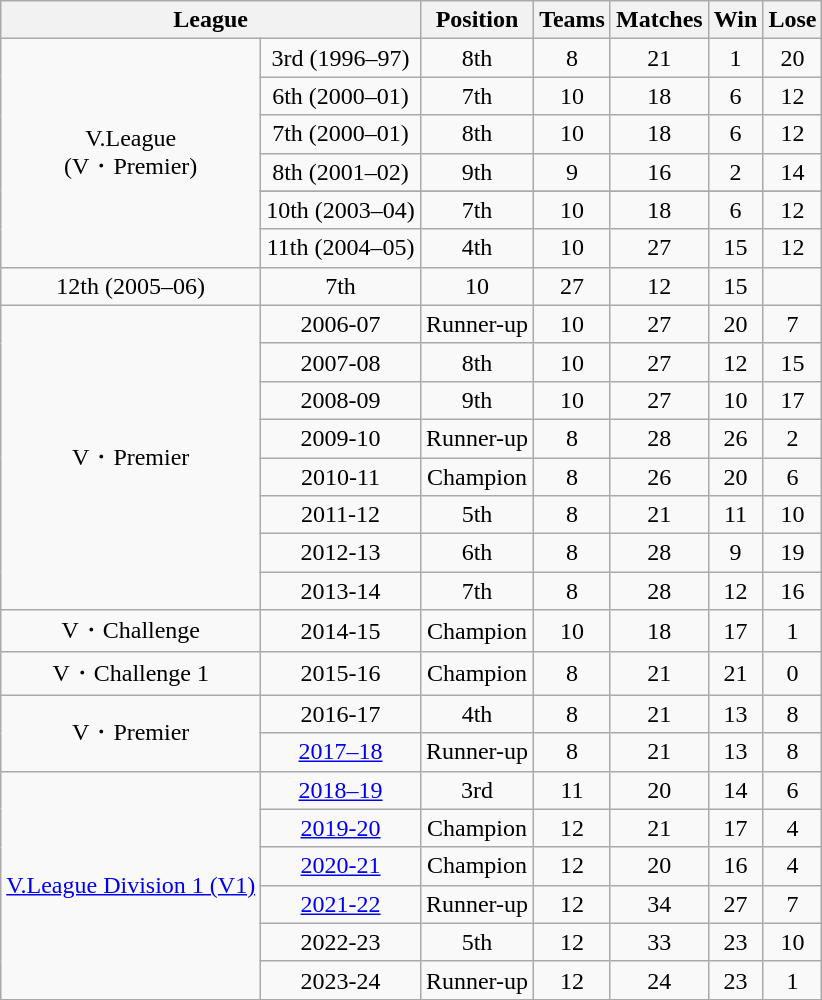<table class="wikitable" style="text-align:center;">
<tr>
<th colspan="2" style="width:17em;">League</th>
<th>Position</th>
<th>Teams</th>
<th>Matches</th>
<th>Win</th>
<th>Lose</th>
</tr>
<tr>
<td align=center rowspan=7>V.League <br> (V・Premier)</td>
<td>3rd (1996–97)</td>
<td align=center>8th</td>
<td align=center>8</td>
<td align=center>21</td>
<td align=center>1</td>
<td align=center>20</td>
</tr>
<tr>
<td>6th (2000–01)</td>
<td align=center>7th</td>
<td align=center>10</td>
<td align=center>18</td>
<td align=center>6</td>
<td align=center>12</td>
</tr>
<tr>
<td>7th (2000–01)</td>
<td align=center>8th</td>
<td align=center>10</td>
<td align=center>18</td>
<td align=center>6</td>
<td align=center>12</td>
</tr>
<tr>
<td>8th (2001–02)</td>
<td align=center>9th</td>
<td align=center>9</td>
<td align=center>16</td>
<td align=center>2</td>
<td align=center>14</td>
</tr>
<tr>
</tr>
<tr>
<td>10th (2003–04)</td>
<td align=center>7th</td>
<td align=center>10</td>
<td align=center>18</td>
<td align=center>6</td>
<td align=center>12</td>
</tr>
<tr>
<td>11th (2004–05)</td>
<td align=center>4th</td>
<td align=center>10</td>
<td align=center>27</td>
<td align=center>15</td>
<td align=center>12</td>
</tr>
<tr>
<td>12th (2005–06)</td>
<td align=center>7th</td>
<td align=center>10</td>
<td align=center>27</td>
<td align=center>12</td>
<td align=center>15</td>
</tr>
<tr>
<td align=center rowspan=8>V・Premier</td>
<td>2006-07</td>
<td align=center> Runner-up</td>
<td align=center>10</td>
<td align=center>27</td>
<td align=center>20</td>
<td align=center>7</td>
</tr>
<tr>
<td>2007-08</td>
<td align=center>8th</td>
<td align=center>10</td>
<td align=center>27</td>
<td align=center>12</td>
<td align=center>15</td>
</tr>
<tr>
<td>2008-09</td>
<td align=center>9th</td>
<td align=center>10</td>
<td align=center>27</td>
<td align=center>10</td>
<td align=center>17</td>
</tr>
<tr>
<td>2009-10</td>
<td align=center> Runner-up</td>
<td align=center>8</td>
<td align=center>28</td>
<td align=center>26</td>
<td align=center>2</td>
</tr>
<tr>
<td>2010-11</td>
<td align=center> Champion</td>
<td align=center>8</td>
<td align=center>26</td>
<td align=center>20</td>
<td align=center>6</td>
</tr>
<tr>
<td>2011-12</td>
<td align=center>5th</td>
<td align=center>8</td>
<td align=center>21</td>
<td align=center>11</td>
<td align=center>10</td>
</tr>
<tr>
<td>2012-13</td>
<td align=center>6th</td>
<td align=center>8</td>
<td align=center>28</td>
<td align=center>9</td>
<td align=center>19</td>
</tr>
<tr>
<td>2013-14</td>
<td align=center>7th</td>
<td align=center>8</td>
<td align=center>28</td>
<td align=center>12</td>
<td align=center>16</td>
</tr>
<tr>
<td align=center rowspan=1>V・Challenge</td>
<td>2014-15</td>
<td align=center> Champion</td>
<td align=center>10</td>
<td align=center>18</td>
<td align=center>17</td>
<td align=center>1</td>
</tr>
<tr>
<td align=center rowspan=1>V・Challenge 1</td>
<td>2015-16</td>
<td align=center> Champion</td>
<td align=center>8</td>
<td align=center>21</td>
<td align=center>21</td>
<td align=center>0</td>
</tr>
<tr>
<td align=center rowspan=2>V・Premier</td>
<td>2016-17</td>
<td align=center>4th</td>
<td align=center>8</td>
<td align=center>21</td>
<td align=center>13</td>
<td align=center>8</td>
</tr>
<tr>
<td><a href='#'>2017–18</a></td>
<td align=center> Runner-up</td>
<td align=center>8</td>
<td align=center>21</td>
<td align=center>13</td>
<td align=center>8</td>
</tr>
<tr>
<td rowspan="6" align="center"><a href='#'>V.League Division 1 (V1)</a></td>
<td><a href='#'>2018–19</a></td>
<td align=center>3rd</td>
<td align=center>11</td>
<td align=center>20</td>
<td align=center>14</td>
<td align=center>6</td>
</tr>
<tr>
<td><a href='#'>2019-20</a></td>
<td> Champion</td>
<td>12</td>
<td>21</td>
<td>17</td>
<td>4</td>
</tr>
<tr>
<td><a href='#'>2020-21</a></td>
<td> Champion</td>
<td>12</td>
<td>20</td>
<td>16</td>
<td>4</td>
</tr>
<tr>
<td><a href='#'>2021-22</a></td>
<td> Runner-up</td>
<td>12</td>
<td>34</td>
<td>27</td>
<td>7</td>
</tr>
<tr>
<td>2022-23</td>
<td>5th</td>
<td>12</td>
<td>33</td>
<td>23</td>
<td>10</td>
</tr>
<tr>
<td>2023-24</td>
<td> Runner-up</td>
<td>12</td>
<td>24</td>
<td>23</td>
<td>1</td>
</tr>
</table>
